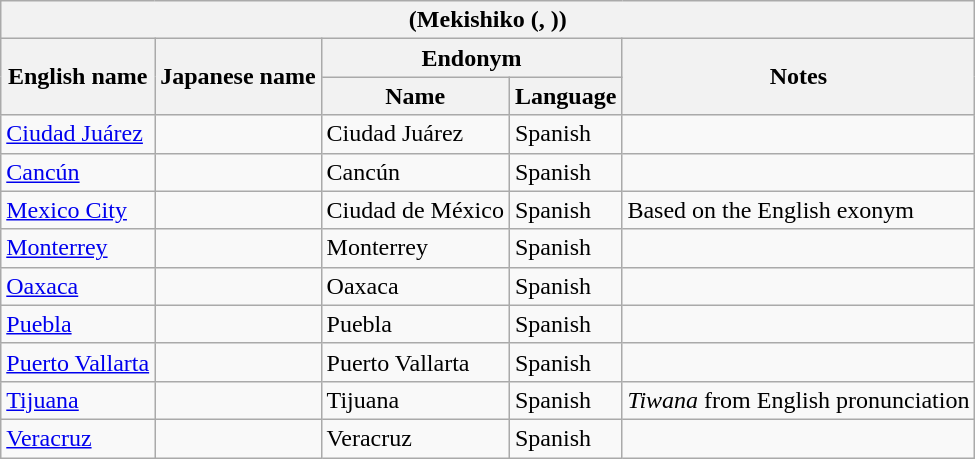<table class="wikitable sortable">
<tr>
<th colspan="5"> (Mekishiko (, ))</th>
</tr>
<tr>
<th rowspan="2">English name</th>
<th rowspan="2">Japanese name</th>
<th colspan="2">Endonym</th>
<th rowspan="2">Notes</th>
</tr>
<tr>
<th>Name</th>
<th>Language</th>
</tr>
<tr>
<td><a href='#'>Ciudad Juárez</a></td>
<td></td>
<td>Ciudad Juárez</td>
<td>Spanish</td>
<td></td>
</tr>
<tr>
<td><a href='#'>Cancún</a></td>
<td></td>
<td>Cancún</td>
<td>Spanish</td>
<td></td>
</tr>
<tr>
<td><a href='#'>Mexico City</a></td>
<td></td>
<td>Ciudad de México</td>
<td>Spanish</td>
<td>Based on the English exonym</td>
</tr>
<tr>
<td><a href='#'>Monterrey</a></td>
<td></td>
<td>Monterrey</td>
<td>Spanish</td>
<td></td>
</tr>
<tr>
<td><a href='#'>Oaxaca</a></td>
<td></td>
<td>Oaxaca</td>
<td>Spanish</td>
<td></td>
</tr>
<tr>
<td><a href='#'>Puebla</a></td>
<td></td>
<td>Puebla</td>
<td>Spanish</td>
<td></td>
</tr>
<tr>
<td><a href='#'>Puerto Vallarta</a></td>
<td></td>
<td>Puerto Vallarta</td>
<td>Spanish</td>
<td></td>
</tr>
<tr>
<td><a href='#'>Tijuana</a></td>
<td><br></td>
<td>Tijuana</td>
<td>Spanish</td>
<td><em>Tiwana</em> from English pronunciation</td>
</tr>
<tr>
<td><a href='#'>Veracruz</a></td>
<td></td>
<td>Veracruz</td>
<td>Spanish</td>
<td></td>
</tr>
</table>
